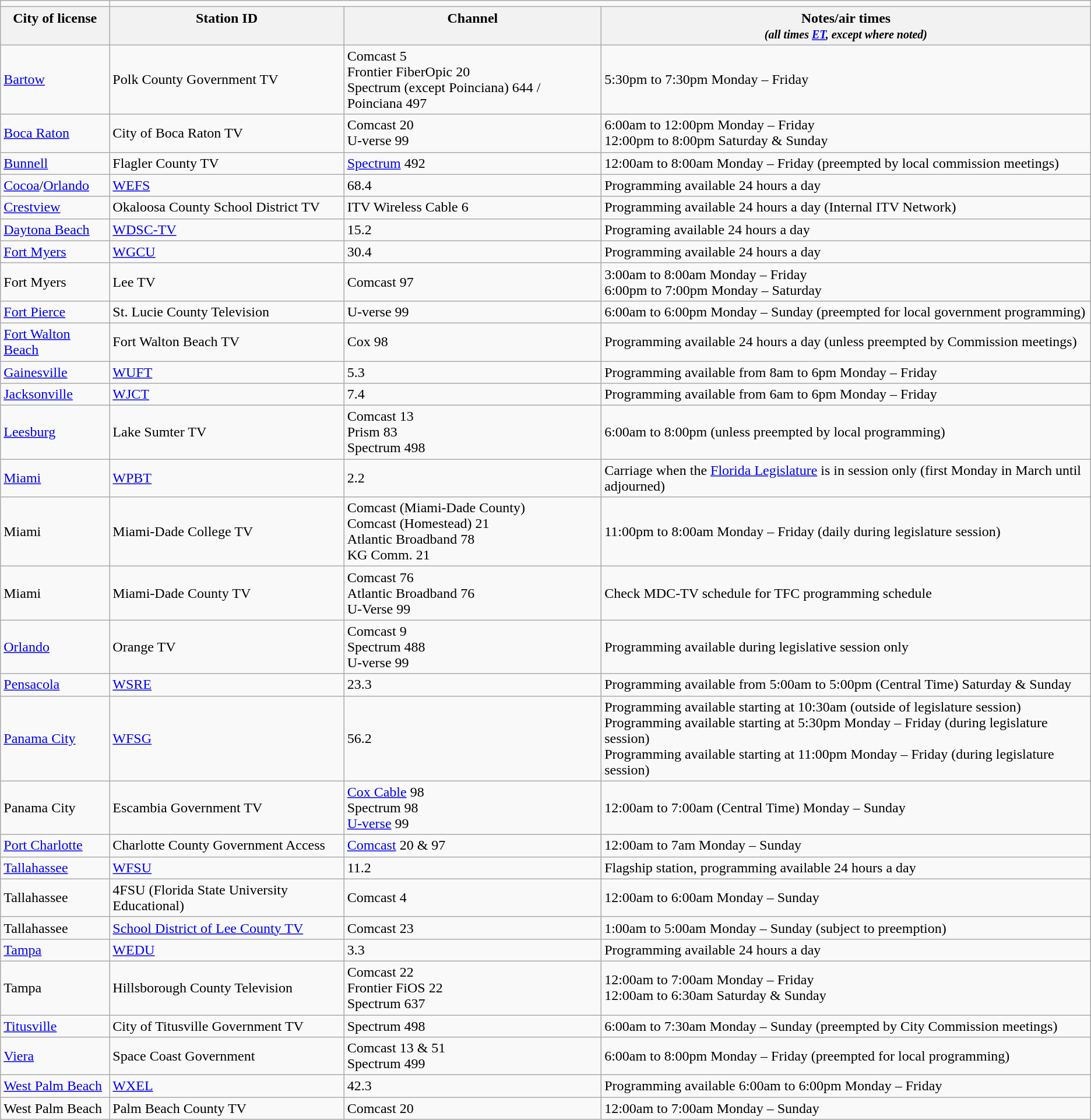<table role="presentation" class="wikitable mw-collapsible mw-collapsed">
<tr>
<td border="2" cellpadding="4" cellspacing="0" style="margin: 1em 1em 1em 0; background: #f9f9f9; border: 1px #aaa solid; border-collapse: collapse"></td>
</tr>
<tr style="vertical-align: top; text-align: center;">
<th>City of license</th>
<th>Station ID</th>
<th>Channel</th>
<th>Notes/air times<br><small><em>(all times <a href='#'>ET</a>, except where noted)</em></small></th>
</tr>
<tr>
<td><a href='#'>Bartow</a></td>
<td>Polk County Government TV</td>
<td>Comcast 5<br>Frontier FiberOpic 20<br>Spectrum (except Poinciana) 644 / Poinciana 497</td>
<td>5:30pm to 7:30pm Monday – Friday</td>
</tr>
<tr>
<td><a href='#'>Boca Raton</a></td>
<td>City of Boca Raton TV</td>
<td>Comcast 20<br>U-verse 99</td>
<td>6:00am to 12:00pm Monday – Friday<br>12:00pm to 8:00pm Saturday & Sunday</td>
</tr>
<tr>
<td><a href='#'>Bunnell</a></td>
<td>Flagler County TV</td>
<td><a href='#'>Spectrum</a> 492</td>
<td>12:00am to 8:00am Monday – Friday (preempted by local commission meetings)</td>
</tr>
<tr>
<td><a href='#'>Cocoa</a>/<a href='#'>Orlando</a></td>
<td><a href='#'>WEFS</a></td>
<td>68.4</td>
<td>Programming available 24 hours a day</td>
</tr>
<tr>
<td><a href='#'>Crestview</a></td>
<td>Okaloosa County School District TV</td>
<td>ITV Wireless Cable 6</td>
<td>Programming available 24 hours a day (Internal ITV Network)</td>
</tr>
<tr>
<td><a href='#'>Daytona Beach</a></td>
<td><a href='#'>WDSC-TV</a></td>
<td>15.2</td>
<td>Programing available 24 hours a day</td>
</tr>
<tr>
<td><a href='#'>Fort Myers</a></td>
<td><a href='#'>WGCU</a></td>
<td>30.4</td>
<td>Programming available 24 hours a day</td>
</tr>
<tr>
<td>Fort Myers</td>
<td>Lee TV</td>
<td>Comcast 97</td>
<td>3:00am to 8:00am Monday – Friday<br>6:00pm to 7:00pm Monday – Saturday</td>
</tr>
<tr>
<td><a href='#'>Fort Pierce</a></td>
<td>St. Lucie County Television</td>
<td>U-verse 99</td>
<td>6:00am to 6:00pm Monday – Sunday (preempted for local government programming)</td>
</tr>
<tr>
<td><a href='#'>Fort Walton Beach</a></td>
<td>Fort Walton Beach TV</td>
<td>Cox 98</td>
<td>Programming available 24 hours a day (unless preempted by Commission meetings)</td>
</tr>
<tr>
<td><a href='#'>Gainesville</a></td>
<td><a href='#'>WUFT</a></td>
<td>5.3</td>
<td>Programming available from 8am to 6pm Monday – Friday</td>
</tr>
<tr>
<td><a href='#'>Jacksonville</a></td>
<td><a href='#'>WJCT</a></td>
<td>7.4</td>
<td>Programming available from 6am to 6pm Monday – Friday</td>
</tr>
<tr>
<td><a href='#'>Leesburg</a></td>
<td>Lake Sumter TV</td>
<td>Comcast 13<br>Prism 83<br>Spectrum 498</td>
<td>6:00am to 8:00pm (unless preempted by local programming)</td>
</tr>
<tr>
<td><a href='#'>Miami</a></td>
<td><a href='#'>WPBT</a></td>
<td>2.2</td>
<td>Carriage when the <a href='#'>Florida Legislature</a> is in session only (first Monday in March until adjourned)</td>
</tr>
<tr>
<td>Miami</td>
<td>Miami-Dade College TV</td>
<td>Comcast (Miami-Dade County)<br>Comcast (Homestead) 21<br>Atlantic Broadband 78<br>KG Comm. 21</td>
<td>11:00pm to 8:00am Monday – Friday (daily during legislature session)</td>
</tr>
<tr>
<td>Miami</td>
<td>Miami-Dade County TV</td>
<td>Comcast 76<br>Atlantic Broadband 76<br>U-Verse 99</td>
<td>Check MDC-TV schedule for TFC programming schedule</td>
</tr>
<tr>
<td><a href='#'>Orlando</a></td>
<td>Orange TV</td>
<td>Comcast 9<br>Spectrum 488<br>U-verse 99</td>
<td>Programming available during legislative session only</td>
</tr>
<tr>
<td><a href='#'>Pensacola</a></td>
<td><a href='#'>WSRE</a></td>
<td>23.3</td>
<td>Programming available from 5:00am to 5:00pm (Central Time) Saturday & Sunday</td>
</tr>
<tr>
<td><a href='#'>Panama City</a></td>
<td><a href='#'>WFSG</a></td>
<td>56.2</td>
<td>Programming available starting at 10:30am (outside of legislature session)<br>Programming available starting at 5:30pm Monday – Friday (during legislature session)<br>Programming available starting at 11:00pm Monday – Friday (during legislature session)</td>
</tr>
<tr>
<td>Panama City</td>
<td>Escambia Government TV</td>
<td><a href='#'>Cox Cable</a> 98<br>Spectrum 98<br><a href='#'>U-verse</a> 99</td>
<td>12:00am to 7:00am (Central Time) Monday – Sunday</td>
</tr>
<tr>
<td><a href='#'>Port Charlotte</a></td>
<td>Charlotte County Government Access</td>
<td><a href='#'>Comcast</a> 20 & 97</td>
<td>12:00am to 7am Monday – Sunday</td>
</tr>
<tr>
<td><a href='#'>Tallahassee</a></td>
<td><a href='#'>WFSU</a></td>
<td>11.2</td>
<td>Flagship station, programming available 24 hours a day</td>
</tr>
<tr>
<td>Tallahassee</td>
<td>4FSU (Florida State University Educational)</td>
<td>Comcast 4</td>
<td>12:00am to 6:00am Monday – Sunday</td>
</tr>
<tr>
<td>Tallahassee</td>
<td><a href='#'>School District of Lee County TV</a></td>
<td>Comcast 23</td>
<td>1:00am to 5:00am Monday – Sunday (subject to preemption)</td>
</tr>
<tr>
<td><a href='#'>Tampa</a></td>
<td><a href='#'>WEDU</a></td>
<td>3.3</td>
<td>Programming available 24 hours a day</td>
</tr>
<tr>
<td>Tampa</td>
<td>Hillsborough County Television</td>
<td>Comcast 22<br>Frontier FiOS 22<br>Spectrum 637</td>
<td>12:00am to 7:00am Monday – Friday<br>12:00am to 6:30am Saturday & Sunday</td>
</tr>
<tr>
<td><a href='#'>Titusville</a></td>
<td>City of Titusville Government TV</td>
<td>Spectrum 498</td>
<td>6:00am to 7:30am Monday – Sunday (preempted by City Commission meetings)</td>
</tr>
<tr>
<td><a href='#'>Viera</a></td>
<td>Space Coast Government</td>
<td>Comcast 13 & 51<br>Spectrum 499</td>
<td>6:00am to 8:00pm Monday – Friday (preempted for local programming)</td>
</tr>
<tr>
<td><a href='#'>West Palm Beach</a></td>
<td><a href='#'>WXEL</a></td>
<td>42.3</td>
<td>Programming available 6:00am to 6:00pm Monday – Friday</td>
</tr>
<tr>
<td>West Palm Beach</td>
<td>Palm Beach County TV</td>
<td>Comcast 20</td>
<td>12:00am to 7:00am Monday – Sunday</td>
</tr>
</table>
